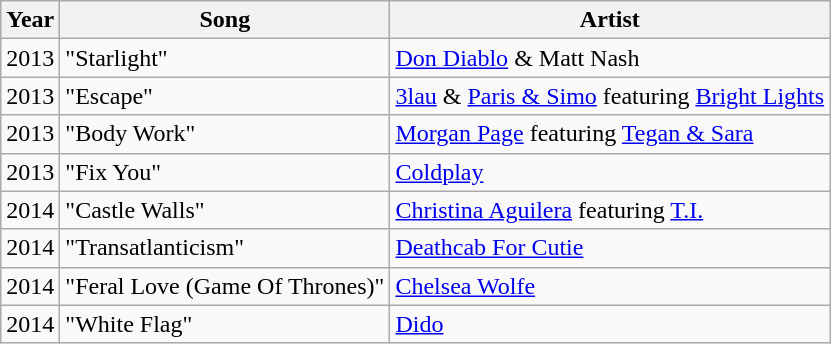<table class="wikitable">
<tr>
<th>Year</th>
<th>Song</th>
<th>Artist</th>
</tr>
<tr>
<td>2013</td>
<td>"Starlight"</td>
<td><a href='#'>Don Diablo</a> & Matt Nash </td>
</tr>
<tr>
<td>2013</td>
<td>"Escape"</td>
<td><a href='#'>3lau</a> & <a href='#'>Paris & Simo</a> featuring <a href='#'>Bright Lights</a></td>
</tr>
<tr>
<td>2013</td>
<td>"Body Work"</td>
<td><a href='#'>Morgan Page</a> featuring <a href='#'>Tegan & Sara</a></td>
</tr>
<tr>
<td>2013</td>
<td>"Fix You"</td>
<td><a href='#'>Coldplay</a>  </td>
</tr>
<tr>
<td>2014</td>
<td>"Castle Walls"</td>
<td><a href='#'>Christina Aguilera</a> featuring <a href='#'>T.I.</a></td>
</tr>
<tr>
<td>2014</td>
<td>"Transatlanticism"</td>
<td><a href='#'>Deathcab For Cutie</a></td>
</tr>
<tr>
<td>2014</td>
<td>"Feral Love (Game Of Thrones)"</td>
<td><a href='#'>Chelsea Wolfe</a>  </td>
</tr>
<tr>
<td>2014</td>
<td>"White Flag"</td>
<td><a href='#'>Dido</a></td>
</tr>
</table>
